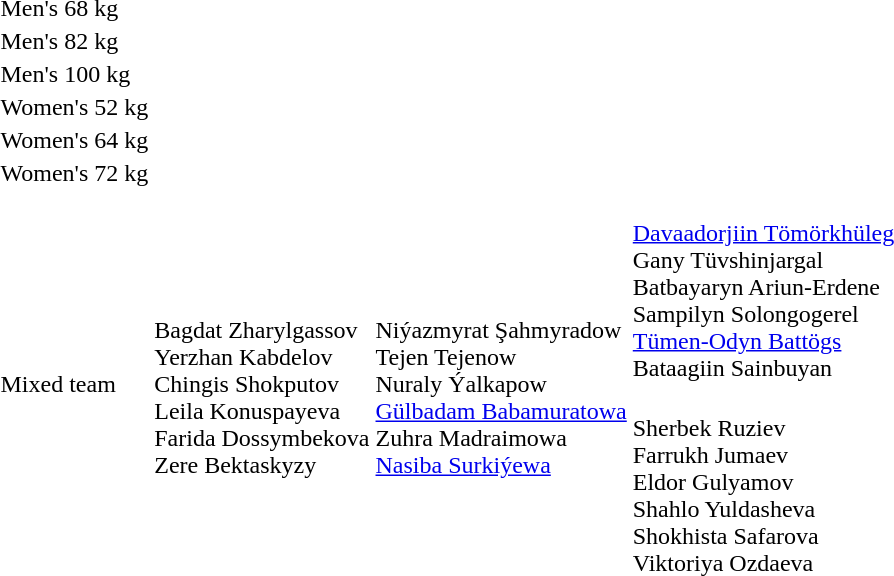<table>
<tr>
<td rowspan=2>Men's 68 kg</td>
<td rowspan=2></td>
<td rowspan=2></td>
<td></td>
</tr>
<tr>
<td></td>
</tr>
<tr>
<td rowspan=2>Men's 82 kg</td>
<td rowspan=2></td>
<td rowspan=2></td>
<td></td>
</tr>
<tr>
<td></td>
</tr>
<tr>
<td rowspan=2>Men's 100 kg</td>
<td rowspan=2></td>
<td rowspan=2></td>
<td></td>
</tr>
<tr>
<td></td>
</tr>
<tr>
<td rowspan=2>Women's 52 kg</td>
<td rowspan=2></td>
<td rowspan=2></td>
<td></td>
</tr>
<tr>
<td></td>
</tr>
<tr>
<td rowspan=2>Women's 64 kg</td>
<td rowspan=2></td>
<td rowspan=2></td>
<td></td>
</tr>
<tr>
<td></td>
</tr>
<tr>
<td rowspan=2>Women's 72 kg</td>
<td rowspan=2></td>
<td rowspan=2></td>
<td></td>
</tr>
<tr>
<td></td>
</tr>
<tr>
<td rowspan=2>Mixed team</td>
<td rowspan=2><br>Bagdat Zharylgassov<br>Yerzhan Kabdelov<br>Chingis Shokputov<br>Leila Konuspayeva<br>Farida Dossymbekova<br>Zere Bektaskyzy</td>
<td rowspan=2><br>Niýazmyrat Şahmyradow<br>Tejen Tejenow<br>Nuraly Ýalkapow<br><a href='#'>Gülbadam Babamuratowa</a><br>Zuhra Madraimowa<br><a href='#'>Nasiba Surkiýewa</a></td>
<td><br><a href='#'>Davaadorjiin Tömörkhüleg</a><br>Gany Tüvshinjargal<br>Batbayaryn Ariun-Erdene<br>Sampilyn Solongogerel<br><a href='#'>Tümen-Odyn Battögs</a><br>Bataagiin Sainbuyan</td>
</tr>
<tr>
<td><br>Sherbek Ruziev<br>Farrukh Jumaev<br>Eldor Gulyamov<br>Shahlo Yuldasheva<br>Shokhista Safarova<br>Viktoriya Ozdaeva</td>
</tr>
</table>
